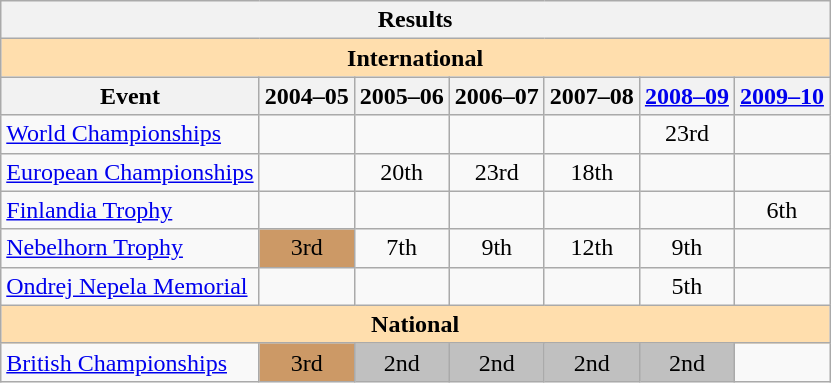<table class="wikitable" style="text-align:center">
<tr>
<th colspan=7 align=center><strong>Results</strong></th>
</tr>
<tr>
<th style="background-color: #ffdead; " colspan=7 align=center><strong>International</strong></th>
</tr>
<tr>
<th>Event</th>
<th>2004–05</th>
<th>2005–06</th>
<th>2006–07</th>
<th>2007–08</th>
<th><a href='#'>2008–09</a></th>
<th><a href='#'>2009–10</a></th>
</tr>
<tr>
<td align=left><a href='#'>World Championships</a></td>
<td></td>
<td></td>
<td></td>
<td></td>
<td>23rd</td>
<td></td>
</tr>
<tr>
<td align=left><a href='#'>European Championships</a></td>
<td></td>
<td>20th</td>
<td>23rd</td>
<td>18th</td>
<td></td>
<td></td>
</tr>
<tr>
<td align=left><a href='#'>Finlandia Trophy</a></td>
<td></td>
<td></td>
<td></td>
<td></td>
<td></td>
<td>6th</td>
</tr>
<tr>
<td align=left><a href='#'>Nebelhorn Trophy</a></td>
<td bgcolor=cc9966>3rd</td>
<td>7th</td>
<td>9th</td>
<td>12th</td>
<td>9th</td>
<td></td>
</tr>
<tr>
<td align=left><a href='#'>Ondrej Nepela Memorial</a></td>
<td></td>
<td></td>
<td></td>
<td></td>
<td>5th</td>
</tr>
<tr>
<th style="background-color: #ffdead; " colspan=7 align=center><strong>National</strong></th>
</tr>
<tr>
<td align=left><a href='#'>British Championships</a></td>
<td bgcolor=cc9966>3rd</td>
<td bgcolor=silver>2nd</td>
<td bgcolor=silver>2nd</td>
<td bgcolor=silver>2nd</td>
<td bgcolor=silver>2nd</td>
<td></td>
</tr>
</table>
